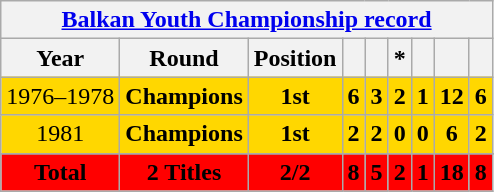<table class="wikitable" style="text-align: center;">
<tr>
<th colspan=9><a href='#'>Balkan Youth Championship record</a></th>
</tr>
<tr>
<th>Year</th>
<th>Round</th>
<th>Position</th>
<th></th>
<th></th>
<th>*</th>
<th></th>
<th></th>
<th></th>
</tr>
<tr style="background:Gold;">
<td>1976–1978</td>
<td><strong>Champions</strong></td>
<td><strong>1st</strong></td>
<td><strong>6</strong></td>
<td><strong>3</strong></td>
<td><strong>2</strong></td>
<td><strong>1</strong></td>
<td><strong>12</strong></td>
<td><strong>6</strong></td>
</tr>
<tr style="background:Gold;">
<td> 1981</td>
<td><strong>Champions</strong></td>
<td><strong>1st</strong></td>
<td><strong>2</strong></td>
<td><strong>2</strong></td>
<td><strong>0</strong></td>
<td><strong>0</strong></td>
<td><strong>6</strong></td>
<td><strong>2</strong></td>
</tr>
<tr>
</tr>
<tr style="black;">
<th style="background:red;"><strong>Total</strong></th>
<th style="background:red;"><strong>2 Titles</strong></th>
<th style="background:red;"><strong>2/2</strong></th>
<th style="background:red;"><strong>8</strong></th>
<th style="background:red;"><strong>5</strong></th>
<th style="background:red;"><strong>2</strong></th>
<th style="background:red;"><strong>1</strong></th>
<th style="background:red;"><strong>18</strong></th>
<th style="background:red;"><strong>8</strong></th>
</tr>
</table>
